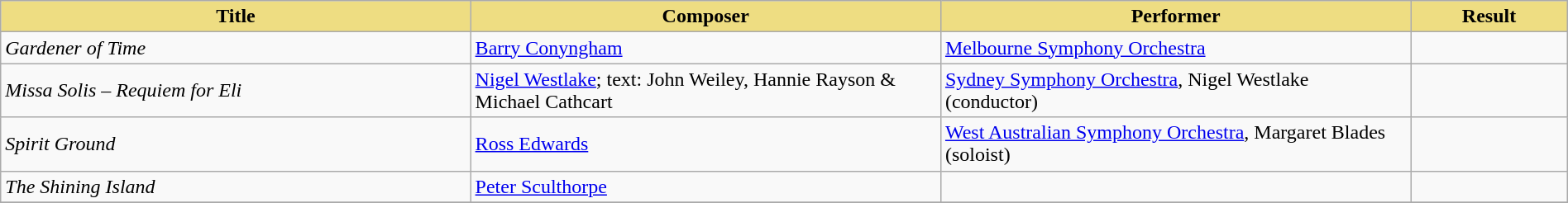<table class="wikitable" width=100%>
<tr>
<th style="width:30%;background:#EEDD82;">Title</th>
<th style="width:30%;background:#EEDD82;">Composer</th>
<th style="width:30%;background:#EEDD82;">Performer</th>
<th style="width:10%;background:#EEDD82;">Result<br></th>
</tr>
<tr>
<td><em>Gardener of Time</em></td>
<td><a href='#'>Barry Conyngham</a></td>
<td><a href='#'>Melbourne Symphony Orchestra</a></td>
<td></td>
</tr>
<tr>
<td><em>Missa Solis – Requiem for Eli</em></td>
<td><a href='#'>Nigel Westlake</a>; text: John Weiley, Hannie Rayson & Michael Cathcart</td>
<td><a href='#'>Sydney Symphony Orchestra</a>, Nigel Westlake (conductor)</td>
<td></td>
</tr>
<tr>
<td><em>Spirit Ground</em></td>
<td><a href='#'>Ross Edwards</a></td>
<td><a href='#'>West Australian Symphony Orchestra</a>, Margaret Blades (soloist)</td>
<td></td>
</tr>
<tr>
<td><em>The Shining Island</em></td>
<td><a href='#'>Peter Sculthorpe</a></td>
<td></td>
<td></td>
</tr>
<tr>
</tr>
</table>
